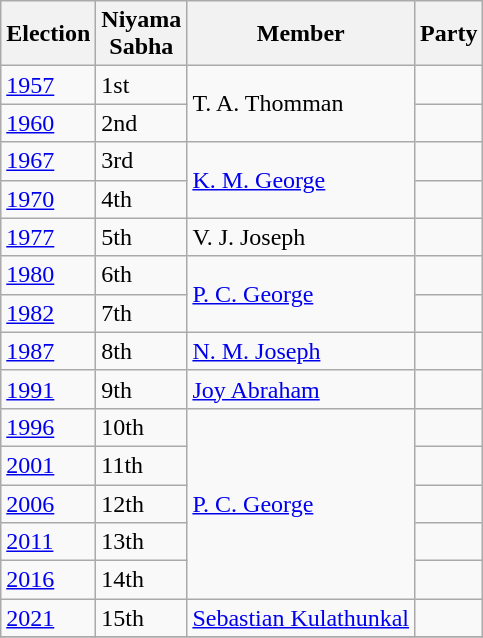<table class="wikitable sortable">
<tr>
<th scope=col>Election</th>
<th scope=col>Niyama<br>Sabha</th>
<th scope=col>Member</th>
<th colspan="2" scope=col>Party</th>
</tr>
<tr>
<td><a href='#'>1957</a></td>
<td>1st</td>
<td rowspan="2">T. A. Thomman</td>
<td></td>
</tr>
<tr>
<td><a href='#'>1960</a></td>
<td>2nd</td>
</tr>
<tr>
<td><a href='#'>1967</a></td>
<td>3rd</td>
<td rowspan="2"><a href='#'>K. M. George</a></td>
<td></td>
</tr>
<tr>
<td><a href='#'>1970</a></td>
<td>4th</td>
</tr>
<tr>
<td><a href='#'>1977</a></td>
<td>5th</td>
<td>V. J. Joseph</td>
<td></td>
</tr>
<tr>
<td><a href='#'>1980</a></td>
<td>6th</td>
<td rowspan="2"><a href='#'>P. C. George</a></td>
<td></td>
</tr>
<tr>
<td><a href='#'>1982</a></td>
<td>7th</td>
</tr>
<tr>
<td><a href='#'>1987</a></td>
<td>8th</td>
<td><a href='#'>N. M. Joseph</a></td>
<td></td>
</tr>
<tr>
<td><a href='#'>1991</a></td>
<td>9th</td>
<td><a href='#'>Joy Abraham</a></td>
<td></td>
</tr>
<tr>
<td><a href='#'>1996</a></td>
<td>10th</td>
<td rowspan="5"><a href='#'>P. C. George</a></td>
<td></td>
</tr>
<tr>
<td><a href='#'>2001</a></td>
<td>11th</td>
</tr>
<tr>
<td><a href='#'>2006</a></td>
<td>12th</td>
<td></td>
</tr>
<tr>
<td><a href='#'>2011</a></td>
<td>13th</td>
<td></td>
</tr>
<tr>
<td><a href='#'>2016</a></td>
<td>14th</td>
<td></td>
</tr>
<tr>
<td><a href='#'>2021</a></td>
<td>15th</td>
<td><a href='#'>Sebastian Kulathunkal</a></td>
<td></td>
</tr>
<tr>
</tr>
</table>
